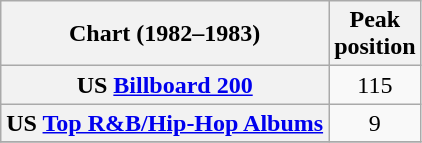<table class="wikitable plainrowheaders" style="text-align:center;">
<tr>
<th>Chart (1982–1983)</th>
<th>Peak<br>position</th>
</tr>
<tr>
<th scope="row">US <a href='#'>Billboard 200</a></th>
<td>115</td>
</tr>
<tr>
<th scope="row">US <a href='#'>Top R&B/Hip-Hop Albums</a></th>
<td>9</td>
</tr>
<tr>
</tr>
</table>
